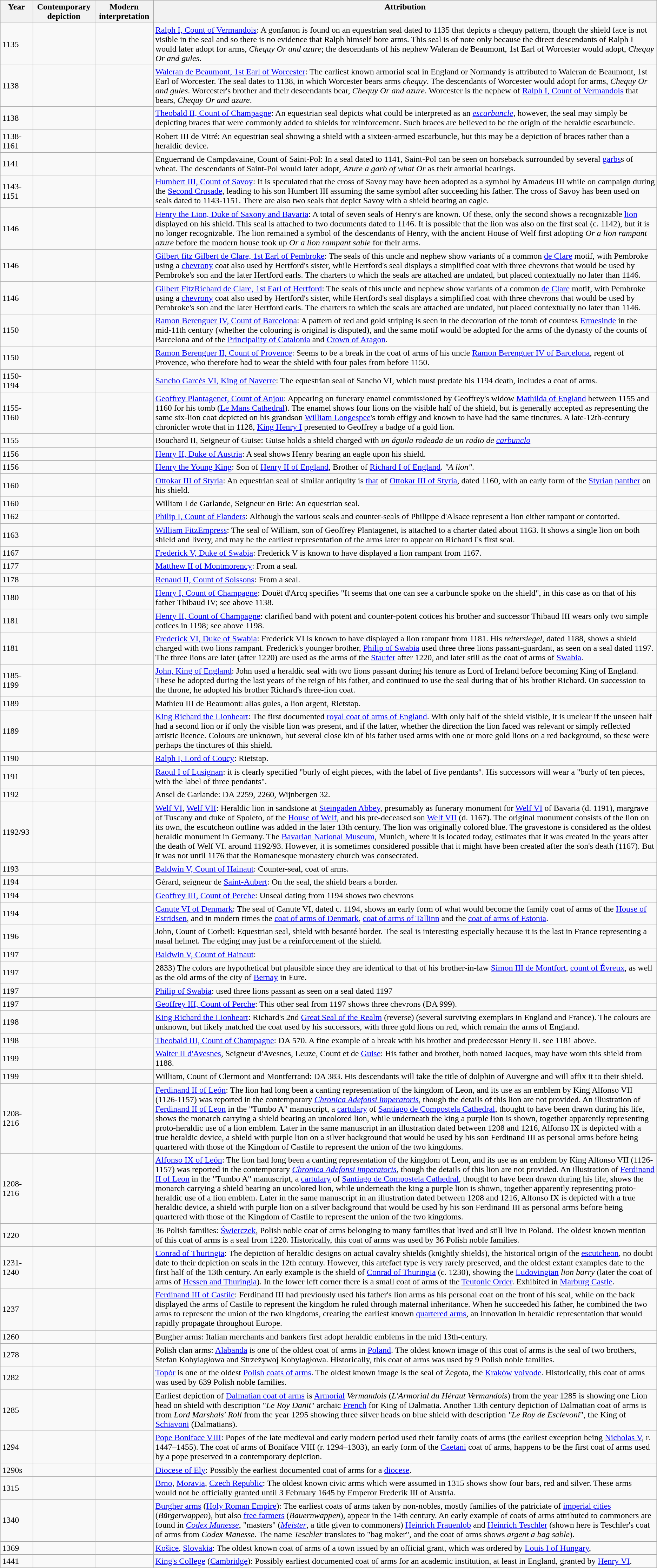<table class="wikitable">
<tr valign="top">
<th>Year</th>
<th>Contemporary depiction</th>
<th>Modern interpretation</th>
<th>Attribution</th>
</tr>
<tr>
<td>1135</td>
<td></td>
<td></td>
<td><a href='#'>Ralph I, Count of Vermandois</a>: A gonfanon is found on an equestrian seal dated to 1135 that depicts a chequy pattern, though the shield face is not visible in the seal and so there is no evidence that Ralph himself bore arms. This seal is of note only because the direct descendants of Ralph I would later adopt for arms, <em>Chequy Or and azure</em>; the descendants of his nephew Waleran de Beaumont, 1st Earl of Worcester would adopt, <em>Chequy Or and gules</em>.</td>
</tr>
<tr>
<td>1138</td>
<td></td>
<td></td>
<td><a href='#'>Waleran de Beaumont, 1st Earl of Worcester</a>: The earliest known armorial seal in England or Normandy is attributed to Waleran de Beaumont, 1st Earl of Worcester. The seal dates to 1138, in which Worcester bears arms <em>chequy</em>. The descendants of Worcester would adopt for arms, <em>Chequy Or and gules</em>. Worcester's brother and their descendants bear, <em>Chequy Or and azure</em>. Worcester is the nephew of <a href='#'>Ralph I, Count of Vermandois</a> that bears, <em>Chequy Or and azure</em>.</td>
</tr>
<tr>
<td>1138</td>
<td></td>
<td></td>
<td><a href='#'>Theobald II, Count of Champagne</a>: An equestrian seal depicts what could be interpreted as an <em><a href='#'>escarbuncle</a></em>, however, the seal may simply be depicting braces that were commonly added to shields for reinforcement. Such braces are believed to be the origin of the heraldic escarbuncle.</td>
</tr>
<tr>
<td>1138-1161</td>
<td></td>
<td></td>
<td>Robert III de Vitré: An equestrian seal showing a shield with a sixteen-armed escarbuncle, but this may be a depiction of braces rather than a heraldic device.</td>
</tr>
<tr>
<td>1141</td>
<td></td>
<td></td>
<td>Enguerrand de Campdavaine, Count of Saint-Pol: In a seal dated to 1141, Saint-Pol can be seen on horseback surrounded by several <a href='#'>garbs</a>s of wheat. The descendants of Saint-Pol would later adopt, <em>Azure a garb of what Or</em> as their armorial bearings.</td>
</tr>
<tr>
<td>1143-1151</td>
<td></td>
<td></td>
<td><a href='#'>Humbert III, Count of Savoy</a>: It is speculated that the cross of Savoy may have been adopted as a symbol by Amadeus III while on campaign during the <a href='#'>Second Crusade</a>, leading to his son Humbert III assuming the same symbol after succeeding his father. The cross of Savoy has been used on seals dated to 1143-1151. There are also two seals that depict Savoy with a shield bearing an eagle.</td>
</tr>
<tr>
<td>1146</td>
<td></td>
<td></td>
<td><a href='#'>Henry the Lion, Duke of Saxony and Bavaria</a>: A total of seven seals of Henry's are known. Of these, only the second shows a recognizable <a href='#'>lion</a> displayed on his shield. This seal is attached to two documents dated to 1146. It is possible that the lion was also on the first seal (c. 1142), but it is no longer recognizable. The lion remained a symbol of the descendants of Henry, with the ancient House of Welf first adopting <em>Or a lion rampant azure</em> before the modern house took up <em>Or a lion rampant sable</em> for their arms.</td>
</tr>
<tr>
<td>1146</td>
<td></td>
<td></td>
<td><a href='#'>Gilbert fitz Gilbert de Clare, 1st Earl of Pembroke</a>: The seals of this uncle and nephew show variants of a common <a href='#'>de Clare</a> motif, with Pembroke using a <a href='#'>chevrony</a> coat also used by Hertford's sister, while Hertford's seal displays a simplified coat with three chevrons that would be used by Pembroke's son and the later Hertford earls. The charters to which the seals are attached are undated, but placed contextually no later than 1146.</td>
</tr>
<tr>
<td>1146</td>
<td></td>
<td></td>
<td><a href='#'>Gilbert FitzRichard de Clare, 1st Earl of Hertford</a>: The seals of this uncle and nephew show variants of a common <a href='#'>de Clare</a> motif, with Pembroke using a <a href='#'>chevrony</a> coat also used by Hertford's sister, while Hertford's seal displays a simplified coat with three chevrons that would be used by Pembroke's son and the later Hertford earls. The charters to which the seals are attached are undated, but placed contextually no later than 1146.</td>
</tr>
<tr>
<td>1150</td>
<td></td>
<td></td>
<td><a href='#'>Ramon Berenguer IV, Count of Barcelona</a>: A pattern of red and gold striping is seen in the decoration of the tomb of countess <a href='#'>Ermesinde</a> in the mid-11th century (whether the colouring is original is disputed), and the same motif would be adopted for the arms of the dynasty of the counts of Barcelona and of the <a href='#'>Principality of Catalonia</a> and <a href='#'>Crown of Aragon</a>.</td>
</tr>
<tr>
<td>1150</td>
<td></td>
<td></td>
<td><a href='#'>Ramon Berenguer II, Count of Provence</a>: Seems to be a break in the coat of arms of his uncle <a href='#'>Ramon Berenguer IV of Barcelona</a>, regent of Provence, who therefore had to wear the shield with four pales from before 1150.</td>
</tr>
<tr>
<td>1150-1194</td>
<td></td>
<td></td>
<td><a href='#'>Sancho Garcés VI, King of Naverre</a>: The equestrian seal of Sancho VI, which must predate his 1194 death, includes a coat of arms.</td>
</tr>
<tr>
<td>1155-1160</td>
<td></td>
<td></td>
<td><a href='#'>Geoffrey Plantagenet, Count of Anjou</a>: Appearing on funerary enamel commissioned by Geoffrey's widow <a href='#'>Mathilda of England</a> between 1155 and 1160 for his tomb (<a href='#'>Le Mans Cathedral</a>). The enamel shows four lions on the visible half of the shield, but is generally accepted as representing the same six-lion coat depicted on his grandson <a href='#'>William Longespee</a>'s tomb effigy and known to have had the same tinctures.  A late-12th-century chronicler wrote that in 1128, <a href='#'>King Henry I</a> presented to Geoffrey a badge of a gold lion.</td>
</tr>
<tr>
<td>1155</td>
<td></td>
<td></td>
<td>Bouchard II, Seigneur of Guise: Guise holds a shield charged with <em>un águila rodeada de un radio de <a href='#'>carbunclo</a></em></td>
</tr>
<tr>
<td>1156</td>
<td></td>
<td></td>
<td><a href='#'>Henry II, Duke of Austria</a>: A seal shows Henry bearing an eagle upon his shield.</td>
</tr>
<tr>
<td>1156</td>
<td></td>
<td></td>
<td><a href='#'>Henry the Young King</a>: Son of <a href='#'>Henry II of England</a>, Brother of <a href='#'>Richard I of England</a>. <em>"A lion"</em>.</td>
</tr>
<tr>
<td>1160</td>
<td></td>
<td></td>
<td><a href='#'>Ottokar III of Styria</a>: An equestrian seal of similar antiquity is <a href='#'>that</a> of <a href='#'>Ottokar III of Styria</a>, dated 1160, with an early form of the <a href='#'>Styrian</a> <a href='#'>panther</a> on his shield.</td>
</tr>
<tr>
<td>1160</td>
<td></td>
<td></td>
<td>William I de Garlande, Seigneur en Brie: An equestrian seal.</td>
</tr>
<tr>
<td>1162</td>
<td></td>
<td></td>
<td><a href='#'>Philip I, Count of Flanders</a>: Although the various seals and counter-seals of Philippe d'Alsace represent a lion either rampant or contorted.</td>
</tr>
<tr>
<td>1163</td>
<td></td>
<td></td>
<td><a href='#'>William FitzEmpress</a>: The seal of William, son of Geoffrey Plantagenet, is attached to a charter dated about 1163. It shows a single lion on both shield and livery, and may be the earliest representation of the arms later to appear on Richard I's first seal.</td>
</tr>
<tr>
<td>1167</td>
<td></td>
<td></td>
<td><a href='#'>Frederick V, Duke of Swabia</a>: Frederick V is known to have displayed a lion rampant from 1167.</td>
</tr>
<tr>
<td>1177</td>
<td><br></td>
<td><br></td>
<td><a href='#'>Matthew II of Montmorency</a>: From a seal.</td>
</tr>
<tr>
<td>1178</td>
<td></td>
<td></td>
<td><a href='#'>Renaud II, Count of Soissons</a>: From a seal.</td>
</tr>
<tr>
<td>1180</td>
<td></td>
<td></td>
<td><a href='#'>Henry I, Count of Champagne</a>: Douët d'Arcq specifies "It seems that one can see a carbuncle spoke on the shield", in this case as on that of his father Thibaud IV; see above 1138.</td>
</tr>
<tr>
<td>1181</td>
<td></td>
<td></td>
<td><a href='#'>Henry II, Count of Champagne</a>: clarified band with potent and counter-potent cotices his brother and successor Thibaud III wears only two simple cotices in 1198; see above 1198.</td>
</tr>
<tr>
<td>1181</td>
<td></td>
<td></td>
<td><a href='#'>Frederick VI, Duke of Swabia</a>: Frederick VI is known to have displayed a lion rampant from 1181. His <em>reitersiegel</em>, dated 1188, shows a shield charged with two lions rampant. Frederick's younger brother, <a href='#'>Philip of Swabia</a> used three three lions passant-guardant, as seen on a seal dated 1197. The three lions are later (after 1220) are used as the arms of the <a href='#'>Staufer</a> after 1220, and later still as the coat of arms of <a href='#'>Swabia</a>.</td>
</tr>
<tr>
<td>1185-1199</td>
<td></td>
<td></td>
<td><a href='#'>John, King of England</a>: John used a heraldic seal with two lions passant during his tenure as Lord of Ireland before becoming King of England. These he adopted during the last years of the reign of his father, and continued to use the seal during that of his brother Richard.  On succession to the throne, he adopted his brother Richard's three-lion coat.</td>
</tr>
<tr>
<td>1189</td>
<td></td>
<td></td>
<td>Mathieu III de Beaumont: alias gules, a lion argent, Rietstap.</td>
</tr>
<tr>
<td>1189</td>
<td></td>
<td></td>
<td><a href='#'>King Richard the Lionheart</a>: The first documented <a href='#'>royal coat of arms of England</a>. With only half of the shield visible, it is unclear if the unseen half had a second lion or if only the visible lion was present, and if the latter, whether the direction the lion faced was relevant or simply reflected artistic licence. Colours are unknown, but several close kin of his father used arms with one or more gold lions on a red background, so these were perhaps the tinctures of this shield.</td>
</tr>
<tr>
<td>1190</td>
<td></td>
<td></td>
<td><a href='#'>Ralph I, Lord of Coucy</a>: Rietstap.</td>
</tr>
<tr>
<td>1191</td>
<td></td>
<td></td>
<td><a href='#'>Raoul I of Lusignan</a>: it is clearly specified "burly of eight pieces, with the label of five pendants". His successors will wear a "burly of ten pieces, with the label of three pendants".</td>
</tr>
<tr>
<td>1192</td>
<td></td>
<td></td>
<td>Ansel de Garlande: DA 2259, 2260, Wijnbergen 32.</td>
</tr>
<tr>
<td>1192/93</td>
<td></td>
<td></td>
<td><a href='#'>Welf VI</a>, <a href='#'>Welf VII</a>: Heraldic lion in sandstone at <a href='#'>Steingaden Abbey</a>, presumably as funerary monument for <a href='#'>Welf VI</a> of Bavaria (d. 1191), margrave of Tuscany and duke of Spoleto, of the <a href='#'>House of Welf</a>, and his pre-deceased son <a href='#'>Welf VII</a> (d. 1167). The original monument consists of the lion on its own, the escutcheon outline was added in the later 13th century. The lion was originally colored blue. The gravestone is considered as the oldest heraldic monument in Germany. The <a href='#'>Bavarian National Museum</a>, Munich, where it is located today, estimates that it was created in the years after the death of Welf VI. around 1192/93. However, it is sometimes considered possible that it might have been created after the son's death (1167). But it was not until 1176 that the Romanesque monastery church was consecrated.</td>
</tr>
<tr>
<td>1193</td>
<td></td>
<td></td>
<td><a href='#'>Baldwin V, Count of Hainaut</a>: Counter-seal, coat of arms.</td>
</tr>
<tr>
<td>1194</td>
<td></td>
<td></td>
<td>Gérard, seigneur de <a href='#'>Saint-Aubert</a>: On the seal, the shield bears a border.</td>
</tr>
<tr>
<td>1194</td>
<td></td>
<td></td>
<td><a href='#'>Geoffrey III, Count of Perche</a>: Unseal dating from 1194 shows two chevrons</td>
</tr>
<tr>
<td>1194</td>
<td></td>
<td></td>
<td><a href='#'>Canute VI of Denmark</a>: The seal of Canute VI, dated c.  1194, shows an early form of what would become the family coat of arms of the <a href='#'>House of Estridsen</a>,  and in modern times the <a href='#'>coat of arms of Denmark</a>, <a href='#'>coat of arms of Tallinn</a> and the <a href='#'>coat of arms of Estonia</a>.</td>
</tr>
<tr>
<td>1196</td>
<td></td>
<td></td>
<td>John, Count of Corbeil: Equestrian seal, shield with besanté border. The seal is interesting especially because it is the last in France representing a nasal helmet. The edging may just be a reinforcement of the shield.</td>
</tr>
<tr>
<td>1197</td>
<td></td>
<td></td>
<td><a href='#'>Baldwin V, Count of Hainaut</a>:</td>
</tr>
<tr>
<td>1197</td>
<td></td>
<td></td>
<td>2833) The colors are hypothetical but plausible since they are identical to that of his brother-in-law <a href='#'>Simon III de Montfort</a>, <a href='#'>count of Évreux</a>, as well as the old arms of the city of <a href='#'>Bernay</a> in Eure.</td>
</tr>
<tr>
<td>1197</td>
<td></td>
<td></td>
<td><a href='#'>Philip of Swabia</a>: used three lions passant as seen on a seal dated 1197</td>
</tr>
<tr>
<td>1197</td>
<td></td>
<td></td>
<td><a href='#'>Geoffrey III, Count of Perche</a>: This other seal from 1197 shows three chevrons (DA 999).</td>
</tr>
<tr>
<td>1198</td>
<td></td>
<td></td>
<td><a href='#'>King Richard the Lionheart</a>: Richard's 2nd <a href='#'>Great Seal of the Realm</a> (reverse)  (several surviving exemplars in England and France). The colours are unknown, but likely matched the coat used by his successors, with three gold lions on red, which remain the arms of England.</td>
</tr>
<tr>
<td>1198</td>
<td></td>
<td></td>
<td><a href='#'>Theobald III, Count of Champagne</a>: DA 570. A fine example of a break with his brother and predecessor Henry II. see 1181 above.</td>
</tr>
<tr>
<td>1199</td>
<td></td>
<td></td>
<td><a href='#'>Walter II d'Avesnes</a>, Seigneur d'Avesnes, Leuze, Count et de <a href='#'>Guise</a>: His father and brother, both named Jacques, may have worn this shield from 1188.</td>
</tr>
<tr>
<td>1199</td>
<td></td>
<td></td>
<td>William, Count of Clermont and Montferrand: DA  383. His descendants will take the title of dolphin of Auvergne and will affix it to their shield.</td>
</tr>
<tr>
<td>1208-1216</td>
<td></td>
<td></td>
<td><a href='#'>Ferdinand II of León</a>: The lion had long been a canting representation of the kingdom of Leon, and its use as an emblem by King Alfonso VII (1126-1157) was reported in the contemporary  <em><a href='#'>Chronica Adefonsi imperatoris</a></em>, though the details of this lion are not provided. An illustration of <a href='#'>Ferdinand II of Leon</a> in the "Tumbo A" manuscript, a <a href='#'>cartulary</a> of <a href='#'>Santiago de Compostela Cathedral</a>, thought to have been drawn during his life, shows the monarch carrying a shield bearing an uncolored lion, while underneath the king a purple lion is shown, together apparently representing proto-heraldic use of a lion emblem. Later in the same manuscript in an illustration dated between 1208 and 1216, Alfonso IX is depicted with a true heraldic device, a shield with purple lion on a silver background that would be used by his son Ferdinand III as personal arms before being quartered with those of the Kingdom of Castile to represent the union of the two kingdoms.</td>
</tr>
<tr>
<td>1208-1216</td>
<td></td>
<td></td>
<td><a href='#'>Alfonso IX of León</a>: The lion had long been a canting representation of the kingdom of Leon, and its use as an emblem by King Alfonso VII (1126-1157) was reported in the contemporary  <em><a href='#'>Chronica Adefonsi imperatoris</a></em>, though the details of this lion are not provided. An illustration of <a href='#'>Ferdinand II of Leon</a> in the "Tumbo A" manuscript, a <a href='#'>cartulary</a> of <a href='#'>Santiago de Compostela Cathedral</a>, thought to have been drawn during his life, shows the monarch carrying a shield bearing an uncolored lion, while underneath the king a purple lion is shown, together apparently representing proto-heraldic use of a lion emblem. Later in the same manuscript in an illustration dated between 1208 and 1216, Alfonso IX is depicted with a true heraldic device, a shield with purple lion on a silver background that would be used by his son Ferdinand III as personal arms before being quartered with those of the Kingdom of Castile to represent the union of the two kingdoms.</td>
</tr>
<tr>
<td>1220</td>
<td></td>
<td></td>
<td>36 Polish families: <a href='#'>Świerczek</a>, Polish noble coat of arms belonging to many families that lived and still live in Poland. The oldest known mention of this coat of arms is a seal from 1220. Historically, this coat of arms was used by 36 Polish noble families.</td>
</tr>
<tr>
<td>1231-1240</td>
<td></td>
<td></td>
<td><a href='#'>Conrad of Thuringia</a>: The depiction of heraldic designs on actual cavalry shields (knightly shields), the historical origin of the <a href='#'>escutcheon</a>, no doubt date to their depiction on seals in the 12th century. However, this artefact type is very rarely preserved, and the oldest extant examples date to the first half of the 13th century. An early example is the shield of <a href='#'>Conrad of Thuringia</a> (c. 1230), showing the <a href='#'>Ludovingian</a> <em>lion barry</em> (later the coat of arms of <a href='#'>Hessen and Thuringia</a>). In the lower left corner there is a small coat of arms of the <a href='#'>Teutonic Order</a>. Exhibited in <a href='#'>Marburg Castle</a>.</td>
</tr>
<tr>
<td>1237</td>
<td></td>
<td></td>
<td><a href='#'>Ferdinand III of Castile</a>: Ferdinand III had previously used his father's lion arms as his personal coat on the front of his seal, while on the back displayed the arms of Castile to represent the kingdom he ruled through maternal inheritance. When he succeeded his father, he combined the two arms to represent the union of the two kingdoms, creating the earliest known <a href='#'>quartered arms</a>, an innovation in heraldic representation that would rapidly propagate throughout Europe.</td>
</tr>
<tr>
<td> 1260</td>
<td></td>
<td></td>
<td>Burgher arms: Italian merchants and bankers first adopt heraldic emblems in the mid 13th-century.</td>
</tr>
<tr>
<td>1278</td>
<td></td>
<td></td>
<td>Polish clan arms: <a href='#'>Alabanda</a> is one of the oldest coat of arms in <a href='#'>Poland</a>. The oldest known image of this coat of arms is the seal of two brothers, Stefan Kobylagłowa and Strzeżywoj Kobylagłowa. Historically, this coat of arms was used by 9 Polish noble families.</td>
</tr>
<tr>
<td>1282</td>
<td></td>
<td></td>
<td Polish clan arms:><a href='#'>Topór</a> is one of the oldest <a href='#'>Polish</a> <a href='#'>coats of arms</a>. The oldest known image is the seal of Żegota, the <a href='#'>Kraków</a> <a href='#'>voivode</a>. Historically, this coat of arms was used by 639 Polish noble families.</td>
</tr>
<tr>
<td>1285</td>
<td><br></td>
<td> <br></td>
<td>Earliest depiction of <a href='#'>Dalmatian coat of arms</a> is <a href='#'>Armorial</a> <em>Vermandois</em> (<em>L'Armorial du Héraut Vermandois</em>) from the year 1285 is showing one Lion head on shield with description "<em>Le Roy Danit</em>" archaic <a href='#'>French</a> for King of Dalmatia. Another 13th century depiction of Dalmatian coat of arms is from  <em>Lord Marshals' Roll</em> from the year 1295 showing three silver heads on blue shield with description <em>"Le Roy de Esclevoni</em>", the King of <a href='#'>Schiavoni</a> (Dalmatians).</td>
</tr>
<tr>
<td>1294</td>
<td></td>
<td></td>
<td><a href='#'>Pope Boniface VIII</a>: Popes of the late medieval and early modern period used their family coats of arms (the earliest exception being <a href='#'>Nicholas V</a>, r. 1447–1455). The coat of arms of Boniface VIII (r. 1294–1303), an early form of the <a href='#'>Caetani</a> coat of arms, happens to be the first coat of arms used by a pope preserved in a contemporary depiction.<br></td>
</tr>
<tr>
<td>1290s</td>
<td></td>
<td></td>
<td><a href='#'>Diocese of Ely</a>: Possibly the earliest documented coat of arms for a <a href='#'>diocese</a>.</td>
</tr>
<tr>
<td>1315</td>
<td></td>
<td></td>
<td><a href='#'>Brno</a>, <a href='#'>Moravia</a>, <a href='#'>Czech Republic</a>: The oldest known civic arms which were assumed in 1315 shows show four bars, red and silver. These arms would not be officially granted until 3 February 1645 by Emperor Frederik III of Austria.</td>
</tr>
<tr>
<td> 1340</td>
<td></td>
<td></td>
<td><a href='#'>Burgher arms</a> (<a href='#'>Holy Roman Empire</a>): The earliest coats of arms taken by non-nobles, mostly families of the patriciate of <a href='#'>imperial cities</a> (<em>Bürgerwappen</em>), but also <a href='#'>free farmers</a> (<em>Bauernwappen</em>), appear in the 14th century. An early example of coats of arms attributed to commoners are found in <em><a href='#'>Codex Manesse</a></em>, "masters" (<em><a href='#'>Meister</a></em>, a title given to commoners) <a href='#'>Heinrich Frauenlob</a> and <a href='#'>Heinrich Teschler</a> (shown here is Teschler's coat of arms from <em>Codex Manesse</em>. The name <em>Teschler</em> translates to "bag maker", and the coat of arms shows <em>argent a bag sable</em>).</td>
</tr>
<tr>
<td>1369</td>
<td></td>
<td></td>
<td><a href='#'>Košice</a>, <a href='#'>Slovakia</a>: The oldest known coat of arms of a town issued by an official grant, which was ordered by <a href='#'>Louis I of Hungary</a>,</td>
</tr>
<tr>
<td>1441</td>
<td></td>
<td></td>
<td><a href='#'>King's College</a> (<a href='#'>Cambridge</a>): Possibly earliest documented coat of arms for an academic institution, at least in England, granted by <a href='#'>Henry VI</a>.</td>
</tr>
</table>
